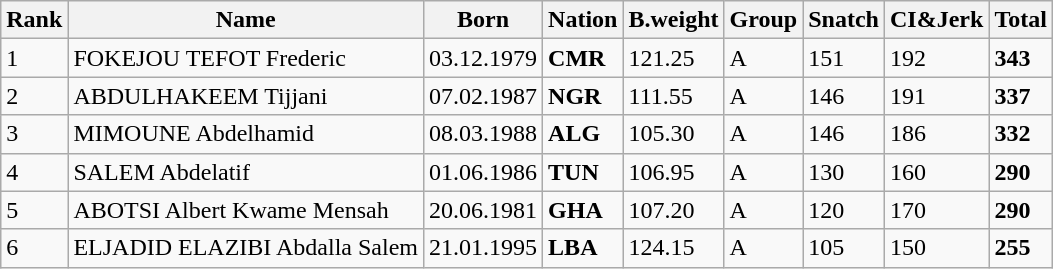<table class="wikitable">
<tr>
<th>Rank</th>
<th>Name</th>
<th>Born</th>
<th>Nation</th>
<th>B.weight</th>
<th>Group</th>
<th>Snatch</th>
<th>CI&Jerk</th>
<th>Total</th>
</tr>
<tr>
<td>1</td>
<td>FOKEJOU TEFOT Frederic</td>
<td>03.12.1979</td>
<td><strong>CMR</strong></td>
<td>121.25</td>
<td>A</td>
<td>151</td>
<td>192</td>
<td><strong>343</strong></td>
</tr>
<tr>
<td>2</td>
<td>ABDULHAKEEM Tijjani</td>
<td>07.02.1987</td>
<td><strong>NGR</strong></td>
<td>111.55</td>
<td>A</td>
<td>146</td>
<td>191</td>
<td><strong>337</strong></td>
</tr>
<tr>
<td>3</td>
<td>MIMOUNE Abdelhamid</td>
<td>08.03.1988</td>
<td><strong>ALG</strong></td>
<td>105.30</td>
<td>A</td>
<td>146</td>
<td>186</td>
<td><strong>332</strong></td>
</tr>
<tr>
<td>4</td>
<td>SALEM Abdelatif</td>
<td>01.06.1986</td>
<td><strong>TUN</strong></td>
<td>106.95</td>
<td>A</td>
<td>130</td>
<td>160</td>
<td><strong>290</strong></td>
</tr>
<tr>
<td>5</td>
<td>ABOTSI Albert Kwame Mensah</td>
<td>20.06.1981</td>
<td><strong>GHA</strong></td>
<td>107.20</td>
<td>A</td>
<td>120</td>
<td>170</td>
<td><strong>290</strong></td>
</tr>
<tr>
<td>6</td>
<td>ELJADID ELAZIBI Abdalla Salem</td>
<td>21.01.1995</td>
<td><strong>LBA</strong></td>
<td>124.15</td>
<td>A</td>
<td>105</td>
<td>150</td>
<td><strong>255</strong></td>
</tr>
</table>
